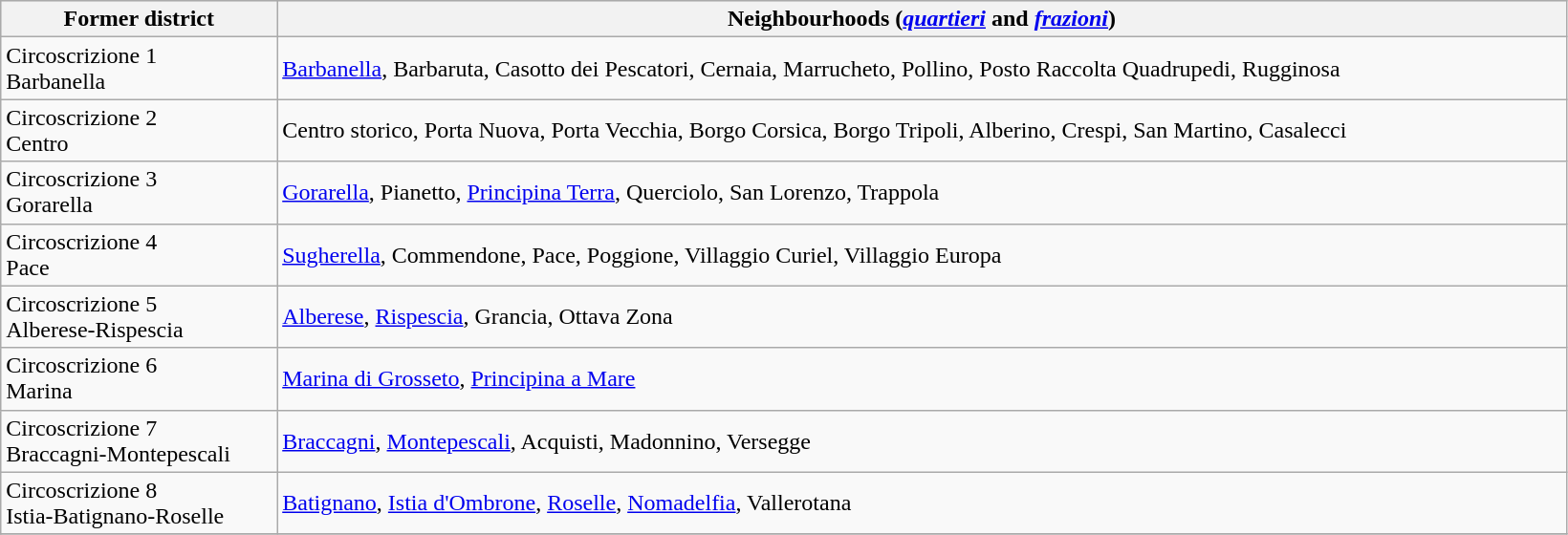<table class="wikitable sortable" |text-align=left>
<tr style="background:#dcdcdc;">
<th width="15%">Former district</th>
<th width="70%">Neighbourhoods (<em><a href='#'>quartieri</a></em> and <em><a href='#'>frazioni</a></em>)</th>
</tr>
<tr>
<td>Circoscrizione 1<br>Barbanella</td>
<td><a href='#'>Barbanella</a>, Barbaruta, Casotto dei Pescatori, Cernaia, Marrucheto, Pollino, Posto Raccolta Quadrupedi, Rugginosa</td>
</tr>
<tr>
<td>Circoscrizione 2 <br>Centro</td>
<td>Centro storico, Porta Nuova, Porta Vecchia, Borgo Corsica, Borgo Tripoli, Alberino, Crespi, San Martino, Casalecci</td>
</tr>
<tr>
<td>Circoscrizione 3<br>Gorarella</td>
<td><a href='#'>Gorarella</a>, Pianetto, <a href='#'>Principina Terra</a>, Querciolo, San Lorenzo, Trappola</td>
</tr>
<tr>
<td>Circoscrizione 4<br>Pace</td>
<td><a href='#'>Sugherella</a>, Commendone, Pace, Poggione, Villaggio Curiel, Villaggio Europa</td>
</tr>
<tr>
<td>Circoscrizione 5<br>Alberese-Rispescia</td>
<td><a href='#'>Alberese</a>, <a href='#'>Rispescia</a>, Grancia, Ottava Zona</td>
</tr>
<tr>
<td>Circoscrizione 6<br>Marina</td>
<td><a href='#'>Marina di Grosseto</a>, <a href='#'>Principina a Mare</a></td>
</tr>
<tr>
<td>Circoscrizione 7<br>Braccagni-Montepescali</td>
<td><a href='#'>Braccagni</a>, <a href='#'>Montepescali</a>, Acquisti, Madonnino, Versegge</td>
</tr>
<tr>
<td>Circoscrizione 8<br>Istia-Batignano-Roselle</td>
<td><a href='#'>Batignano</a>, <a href='#'>Istia d'Ombrone</a>, <a href='#'>Roselle</a>, <a href='#'>Nomadelfia</a>, Vallerotana</td>
</tr>
<tr>
</tr>
</table>
